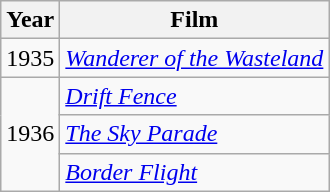<table class="wikitable">
<tr>
<th>Year</th>
<th>Film</th>
</tr>
<tr>
<td>1935</td>
<td><em><a href='#'>Wanderer of the Wasteland</a></em></td>
</tr>
<tr>
<td rowspan=3>1936</td>
<td><em><a href='#'>Drift Fence</a></em></td>
</tr>
<tr>
<td><em><a href='#'>The Sky Parade</a></em></td>
</tr>
<tr>
<td><em><a href='#'>Border Flight</a></em></td>
</tr>
</table>
